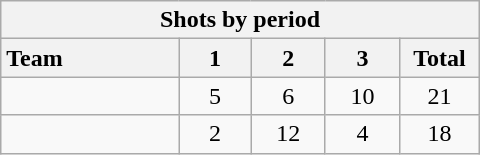<table class="wikitable" style="width:20em; text-align:right;">
<tr>
<th colspan=6>Shots by period</th>
</tr>
<tr>
<th style="width:8em; text-align:left;">Team</th>
<th style="width:3em;">1</th>
<th style="width:3em;">2</th>
<th style="width:3em;">3</th>
<th style="width:3em;">Total</th>
</tr>
<tr>
<td style="text-align:left;"></td>
<td align=center>5</td>
<td align=center>6</td>
<td align=center>10</td>
<td align=center>21</td>
</tr>
<tr>
<td style="text-align:left;"></td>
<td align=center>2</td>
<td align=center>12</td>
<td align=center>4</td>
<td align=center>18</td>
</tr>
</table>
